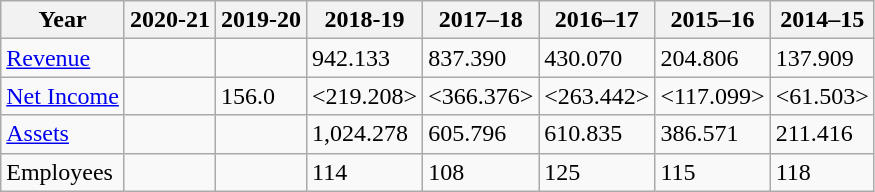<table class="wikitable">
<tr>
<th>Year</th>
<th>2020-21</th>
<th>2019-20</th>
<th>2018-19</th>
<th>2017–18</th>
<th>2016–17</th>
<th>2015–16</th>
<th>2014–15</th>
</tr>
<tr>
<td><a href='#'>Revenue</a></td>
<td></td>
<td></td>
<td>942.133</td>
<td>837.390</td>
<td>430.070</td>
<td>204.806</td>
<td>137.909</td>
</tr>
<tr>
<td><a href='#'>Net Income</a></td>
<td></td>
<td>156.0 </td>
<td><219.208></td>
<td><366.376></td>
<td><263.442></td>
<td><117.099></td>
<td><61.503></td>
</tr>
<tr>
<td><a href='#'>Assets</a></td>
<td></td>
<td></td>
<td>1,024.278</td>
<td>605.796</td>
<td>610.835</td>
<td>386.571</td>
<td>211.416</td>
</tr>
<tr>
<td>Employees</td>
<td></td>
<td></td>
<td>114</td>
<td>108</td>
<td>125</td>
<td>115</td>
<td>118</td>
</tr>
</table>
